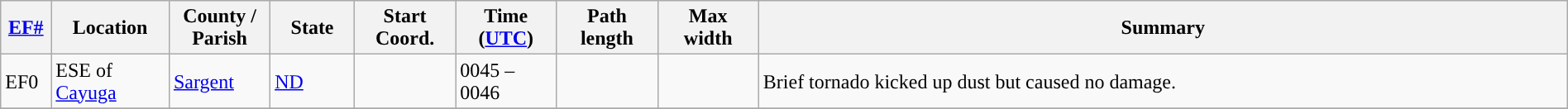<table class="wikitable sortable" style="width:100%;">
<tr>
<th scope="col" width="3%" align="center"><a href='#'>EF#</a></th>
<th scope="col" width="7%" align="center" class="unsortable">Location</th>
<th scope="col" width="6%" align="center" class="unsortable">County / Parish</th>
<th scope="col" width="5%" align="center">State</th>
<th scope="col" width="6%" align="center">Start Coord.</th>
<th scope="col" width="6%" align="center">Time (<a href='#'>UTC</a>)</th>
<th scope="col" width="6%" align="center">Path length</th>
<th scope="col" width="6%" align="center">Max width</th>
<th scope="col" width="48%" class="unsortable" align="center">Summary</th>
</tr>
<tr>
<td>EF0</td>
<td>ESE of <a href='#'>Cayuga</a></td>
<td><a href='#'>Sargent</a></td>
<td><a href='#'>ND</a></td>
<td></td>
<td>0045 – 0046</td>
<td></td>
<td></td>
<td>Brief tornado kicked up dust but caused no damage.</td>
</tr>
<tr>
</tr>
</table>
